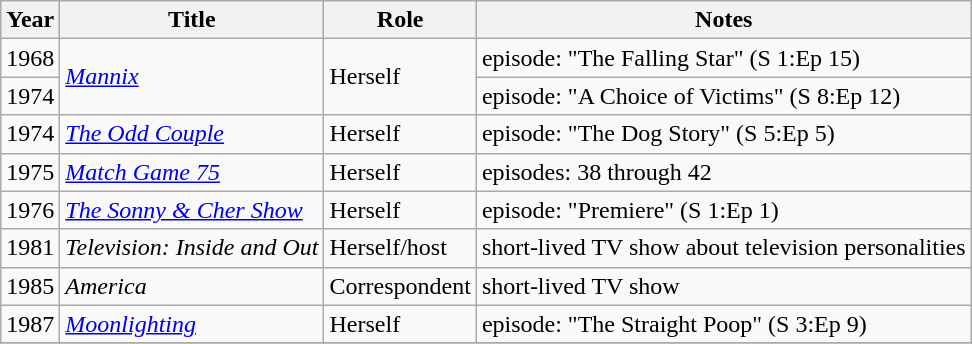<table class="wikitable sortable">
<tr>
<th>Year</th>
<th>Title</th>
<th>Role</th>
<th class="unsortable">Notes</th>
</tr>
<tr>
<td>1968</td>
<td rowspan="2"><em><a href='#'>Mannix</a></em></td>
<td rowspan="2">Herself</td>
<td>episode: "The Falling Star" (S 1:Ep 15)</td>
</tr>
<tr>
<td>1974</td>
<td>episode: "A Choice of Victims" (S 8:Ep 12)</td>
</tr>
<tr>
<td>1974</td>
<td><em><a href='#'>The Odd Couple</a></em></td>
<td>Herself</td>
<td>episode: "The Dog Story" (S 5:Ep 5)</td>
</tr>
<tr>
<td>1975</td>
<td><em><a href='#'>Match Game 75</a></em></td>
<td>Herself</td>
<td>episodes: 38 through 42</td>
</tr>
<tr>
<td>1976</td>
<td><em><a href='#'>The Sonny & Cher Show</a></em></td>
<td>Herself</td>
<td>episode: "Premiere" (S 1:Ep 1)</td>
</tr>
<tr>
<td>1981</td>
<td><em>Television: Inside and Out</em></td>
<td>Herself/host</td>
<td>short-lived TV show about television personalities</td>
</tr>
<tr>
<td>1985</td>
<td><em>America</em></td>
<td>Correspondent</td>
<td>short-lived TV show</td>
</tr>
<tr>
<td>1987</td>
<td><em><a href='#'>Moonlighting</a></em></td>
<td>Herself</td>
<td>episode: "The Straight Poop" (S 3:Ep 9)</td>
</tr>
<tr>
</tr>
</table>
